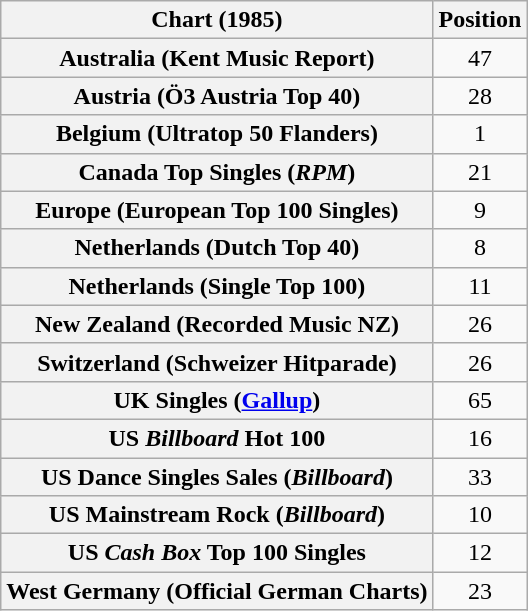<table class="wikitable sortable plainrowheaders" style="text-align:center">
<tr>
<th scope="col">Chart (1985)</th>
<th scope="col">Position</th>
</tr>
<tr>
<th scope="row">Australia (Kent Music Report)</th>
<td>47</td>
</tr>
<tr>
<th scope="row">Austria (Ö3 Austria Top 40)</th>
<td>28</td>
</tr>
<tr>
<th scope="row">Belgium (Ultratop 50 Flanders)</th>
<td>1</td>
</tr>
<tr>
<th scope="row">Canada Top Singles (<em>RPM</em>)</th>
<td>21</td>
</tr>
<tr>
<th scope="row">Europe (European Top 100 Singles)</th>
<td>9</td>
</tr>
<tr>
<th scope="row">Netherlands (Dutch Top 40)</th>
<td>8</td>
</tr>
<tr>
<th scope="row">Netherlands (Single Top 100)</th>
<td>11</td>
</tr>
<tr>
<th scope="row">New Zealand (Recorded Music NZ)</th>
<td>26</td>
</tr>
<tr>
<th scope="row">Switzerland (Schweizer Hitparade)</th>
<td>26</td>
</tr>
<tr>
<th scope="row">UK Singles (<a href='#'>Gallup</a>)</th>
<td>65</td>
</tr>
<tr>
<th scope="row">US <em>Billboard</em> Hot 100</th>
<td>16</td>
</tr>
<tr>
<th scope="row">US Dance Singles Sales (<em>Billboard</em>)</th>
<td>33</td>
</tr>
<tr>
<th scope="row">US Mainstream Rock (<em>Billboard</em>)</th>
<td>10</td>
</tr>
<tr>
<th scope="row">US <em>Cash Box</em> Top 100 Singles</th>
<td>12</td>
</tr>
<tr>
<th scope="row">West Germany (Official German Charts)</th>
<td>23</td>
</tr>
</table>
